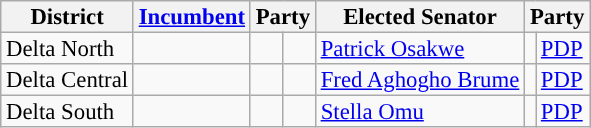<table class="sortable wikitable" style="font-size:95%;line-height:14px;">
<tr>
<th class="unsortable">District</th>
<th class="unsortable"><a href='#'>Incumbent</a></th>
<th colspan="2">Party</th>
<th class="unsortable">Elected Senator</th>
<th colspan="2">Party</th>
</tr>
<tr>
<td>Delta North</td>
<td></td>
<td></td>
<td></td>
<td><a href='#'>Patrick Osakwe</a></td>
<td style="background:"></td>
<td><a href='#'>PDP</a></td>
</tr>
<tr>
<td>Delta Central</td>
<td></td>
<td></td>
<td></td>
<td><a href='#'>Fred Aghogho Brume</a></td>
<td style="background:"></td>
<td><a href='#'>PDP</a></td>
</tr>
<tr>
<td>Delta South</td>
<td></td>
<td></td>
<td></td>
<td><a href='#'>Stella Omu</a></td>
<td style="background:"></td>
<td><a href='#'>PDP</a></td>
</tr>
</table>
